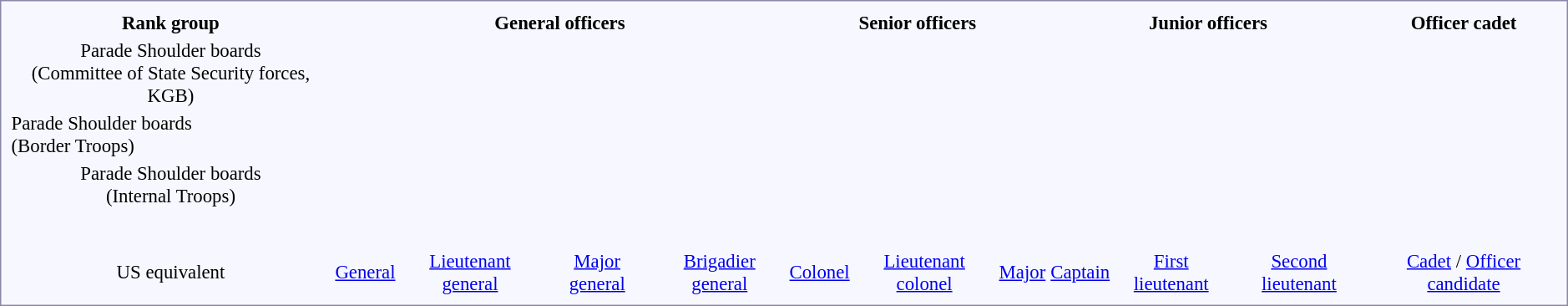<table style="border:1px solid #8888aa; background-color:#f7f8ff; padding:5px; font-size:95%; margin: 0px 12px 12px 0px;">
<tr>
<th>Rank group</th>
<th colspan="5">General officers</th>
<th colspan="3">Senior officers</th>
<th colspan="4">Junior officers</th>
<th>Officer cadet</th>
</tr>
<tr style="text-align:center;">
<td>Parade Shoulder boards<br>(Committee of State Security forces, KGB)</td>
<td></td>
<td></td>
<td></td>
<td></td>
<td></td>
<td></td>
<td></td>
<td></td>
<td></td>
<td></td>
<td></td>
<td></td>
</tr>
<tr>
<td>Parade Shoulder boards<br>(Border Troops)</td>
<td></td>
<td></td>
<td></td>
<td></td>
<td></td>
<td></td>
<td></td>
<td></td>
<td></td>
<td></td>
<td></td>
<td></td>
</tr>
<tr style="text-align:center;">
<td>Parade Shoulder boards<br>(Internal Troops)</td>
<td></td>
<td></td>
<td></td>
<td></td>
<td></td>
<td></td>
<td></td>
<td></td>
<td></td>
<td></td>
<td></td>
<td></td>
</tr>
<tr style="text-align:center;">
<td></td>
<td></td>
<td></td>
</tr>
<tr style="text-align:center;">
<td></td>
<td colspan="2"><br></td>
<td><br></td>
<td><br></td>
<td><br></td>
<td><br></td>
<td><br></td>
<td><br></td>
<td><br></td>
<td><br></td>
<td><br></td>
<td><br></td>
<td><br></td>
</tr>
<tr style="text-align:center;">
<td colspan="14"></td>
</tr>
<tr style="text-align:center;">
<td>US equivalent</td>
<td colspan="2"><a href='#'>General</a></td>
<td><a href='#'>Lieutenant general</a></td>
<td><a href='#'>Major general</a></td>
<td><a href='#'>Brigadier general</a></td>
<td><a href='#'>Colonel</a></td>
<td><a href='#'>Lieutenant colonel</a></td>
<td><a href='#'>Major</a></td>
<td><a href='#'>Captain</a></td>
<td><a href='#'>First lieutenant</a></td>
<td colspan="2"><a href='#'>Second lieutenant</a></td>
<td><a href='#'>Cadet</a> / <a href='#'>Officer candidate</a></td>
</tr>
</table>
